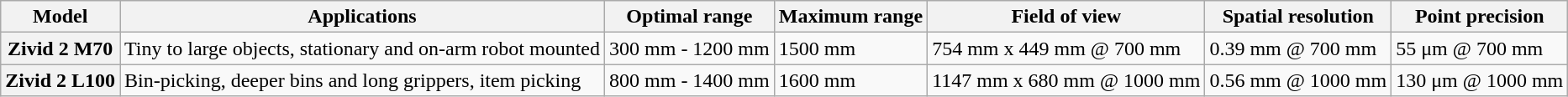<table class="wikitable">
<tr>
<th>Model</th>
<th>Applications</th>
<th>Optimal range</th>
<th>Maximum range</th>
<th>Field of view</th>
<th>Spatial resolution</th>
<th>Point precision</th>
</tr>
<tr>
<th scope=row>Zivid 2 M70</th>
<td>Tiny to large objects, stationary and on-arm robot mounted</td>
<td>300 mm - 1200 mm</td>
<td>1500 mm</td>
<td>754 mm x 449 mm @ 700 mm</td>
<td>0.39 mm @ 700 mm</td>
<td>55 μm @ 700 mm</td>
</tr>
<tr>
<th>Zivid 2 L100</th>
<td>Bin-picking, deeper bins and long grippers, item picking</td>
<td>800 mm - 1400 mm</td>
<td>1600 mm</td>
<td>1147 mm x 680 mm @ 1000 mm</td>
<td>0.56 mm @ 1000 mm</td>
<td>130 μm @ 1000 mm</td>
</tr>
</table>
